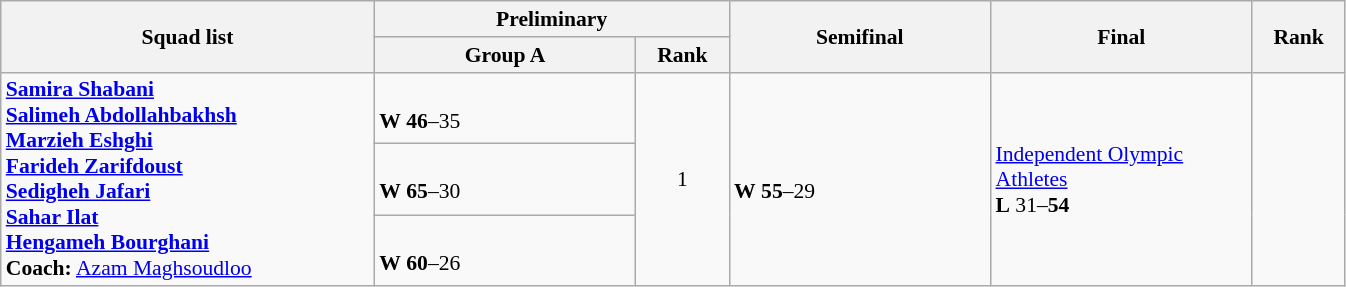<table class="wikitable" width="71%" style="text-align:left; font-size:90%">
<tr>
<th rowspan="2" width="20%">Squad list</th>
<th colspan="2">Preliminary</th>
<th rowspan="2" width="14%">Semifinal</th>
<th rowspan="2" width="14%">Final</th>
<th rowspan="2" width="5%">Rank</th>
</tr>
<tr>
<th width="14%">Group A</th>
<th width="5%">Rank</th>
</tr>
<tr>
<td rowspan="3"><strong><a href='#'>Samira Shabani</a><br><a href='#'>Salimeh Abdollahbakhsh</a><br><a href='#'>Marzieh Eshghi</a><br><a href='#'>Farideh Zarifdoust</a><br><a href='#'>Sedigheh Jafari</a><br><a href='#'>Sahar Ilat</a><br><a href='#'>Hengameh Bourghani</a><br>Coach:</strong> <a href='#'>Azam Maghsoudloo</a></td>
<td><br><strong>W</strong> <strong>46</strong>–35</td>
<td rowspan="3" align=center>1 <strong></strong></td>
<td rowspan="3"><br><strong>W</strong> <strong>55</strong>–29</td>
<td rowspan="3"> <a href='#'>Independent Olympic Athletes</a><br><strong>L</strong> 31–<strong>54</strong></td>
<td rowspan="3" align="center"></td>
</tr>
<tr>
<td><br><strong>W</strong> <strong>65</strong>–30</td>
</tr>
<tr>
<td><br><strong>W</strong> <strong>60</strong>–26</td>
</tr>
</table>
